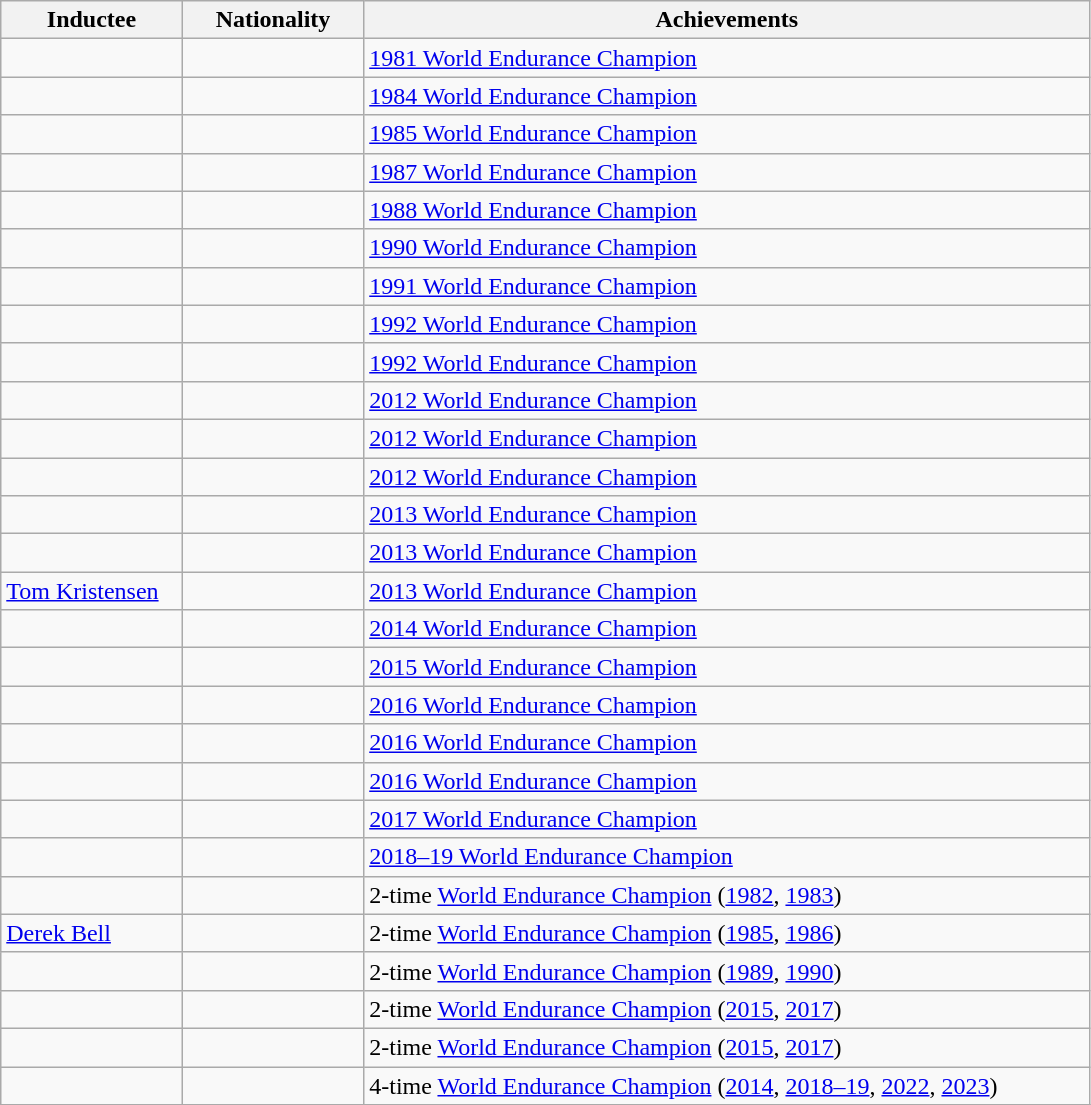<table class="wikitable sortable" style="text-align:left">
<tr>
<th width=15%>Inductee</th>
<th width=15%>Nationality</th>
<th width=60%>Achievements</th>
</tr>
<tr>
<td></td>
<td></td>
<td><a href='#'>1981 World Endurance Champion</a></td>
</tr>
<tr>
<td></td>
<td></td>
<td><a href='#'>1984 World Endurance Champion</a></td>
</tr>
<tr>
<td></td>
<td></td>
<td><a href='#'>1985 World Endurance Champion</a></td>
</tr>
<tr>
<td></td>
<td></td>
<td><a href='#'>1987 World Endurance Champion</a></td>
</tr>
<tr>
<td></td>
<td></td>
<td><a href='#'>1988 World Endurance Champion</a></td>
</tr>
<tr>
<td></td>
<td></td>
<td><a href='#'>1990 World Endurance Champion</a></td>
</tr>
<tr>
<td></td>
<td></td>
<td><a href='#'>1991 World Endurance Champion</a></td>
</tr>
<tr>
<td></td>
<td></td>
<td><a href='#'>1992 World Endurance Champion</a></td>
</tr>
<tr>
<td></td>
<td></td>
<td><a href='#'>1992 World Endurance Champion</a></td>
</tr>
<tr>
<td></td>
<td></td>
<td><a href='#'>2012 World Endurance Champion</a></td>
</tr>
<tr>
<td></td>
<td></td>
<td><a href='#'>2012 World Endurance Champion</a></td>
</tr>
<tr>
<td></td>
<td></td>
<td><a href='#'>2012 World Endurance Champion</a></td>
</tr>
<tr>
<td></td>
<td></td>
<td><a href='#'>2013 World Endurance Champion</a></td>
</tr>
<tr>
<td></td>
<td></td>
<td><a href='#'>2013 World Endurance Champion</a></td>
</tr>
<tr>
<td><a href='#'>Tom Kristensen</a></td>
<td></td>
<td><a href='#'>2013 World Endurance Champion</a></td>
</tr>
<tr>
<td></td>
<td></td>
<td><a href='#'>2014 World Endurance Champion</a></td>
</tr>
<tr>
<td></td>
<td></td>
<td><a href='#'>2015 World Endurance Champion</a></td>
</tr>
<tr>
<td></td>
<td></td>
<td><a href='#'>2016 World Endurance Champion</a></td>
</tr>
<tr>
<td></td>
<td></td>
<td><a href='#'>2016 World Endurance Champion</a></td>
</tr>
<tr>
<td></td>
<td></td>
<td><a href='#'>2016 World Endurance Champion</a></td>
</tr>
<tr>
<td></td>
<td></td>
<td><a href='#'>2017 World Endurance Champion</a></td>
</tr>
<tr>
<td></td>
<td></td>
<td><a href='#'>2018–19 World Endurance Champion</a></td>
</tr>
<tr>
<td></td>
<td></td>
<td>2-time <a href='#'>World Endurance Champion</a> (<a href='#'>1982</a>, <a href='#'>1983</a>)</td>
</tr>
<tr>
<td><a href='#'>Derek Bell</a></td>
<td></td>
<td>2-time <a href='#'>World Endurance Champion</a> (<a href='#'>1985</a>, <a href='#'>1986</a>)</td>
</tr>
<tr>
<td></td>
<td></td>
<td>2-time <a href='#'>World Endurance Champion</a> (<a href='#'>1989</a>, <a href='#'>1990</a>)</td>
</tr>
<tr>
<td></td>
<td></td>
<td>2-time <a href='#'>World Endurance Champion</a> (<a href='#'>2015</a>, <a href='#'>2017</a>)</td>
</tr>
<tr>
<td></td>
<td></td>
<td>2-time <a href='#'>World Endurance Champion</a> (<a href='#'>2015</a>, <a href='#'>2017</a>)</td>
</tr>
<tr>
<td></td>
<td></td>
<td>4-time <a href='#'>World Endurance Champion</a> (<a href='#'>2014</a>, <a href='#'>2018–19</a>, <a href='#'>2022</a>, <a href='#'>2023</a>)</td>
</tr>
<tr>
</tr>
</table>
